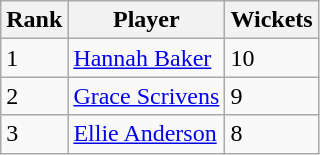<table class="wikitable">
<tr>
<th>Rank</th>
<th>Player</th>
<th>Wickets</th>
</tr>
<tr>
<td>1</td>
<td><a href='#'>Hannah Baker</a></td>
<td>10</td>
</tr>
<tr>
<td>2</td>
<td><a href='#'>Grace Scrivens</a></td>
<td>9</td>
</tr>
<tr>
<td>3</td>
<td><a href='#'>Ellie Anderson</a></td>
<td>8</td>
</tr>
</table>
